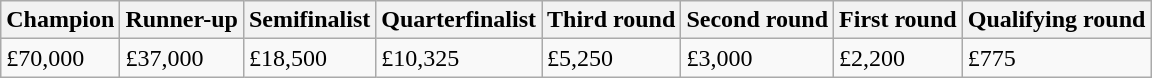<table class="wikitable">
<tr>
<th>Champion</th>
<th>Runner-up</th>
<th>Semifinalist</th>
<th>Quarterfinalist</th>
<th>Third round</th>
<th>Second round</th>
<th>First round</th>
<th>Qualifying round</th>
</tr>
<tr>
<td>£70,000</td>
<td>£37,000</td>
<td>£18,500</td>
<td>£10,325</td>
<td>£5,250</td>
<td>£3,000</td>
<td>£2,200</td>
<td>£775</td>
</tr>
</table>
